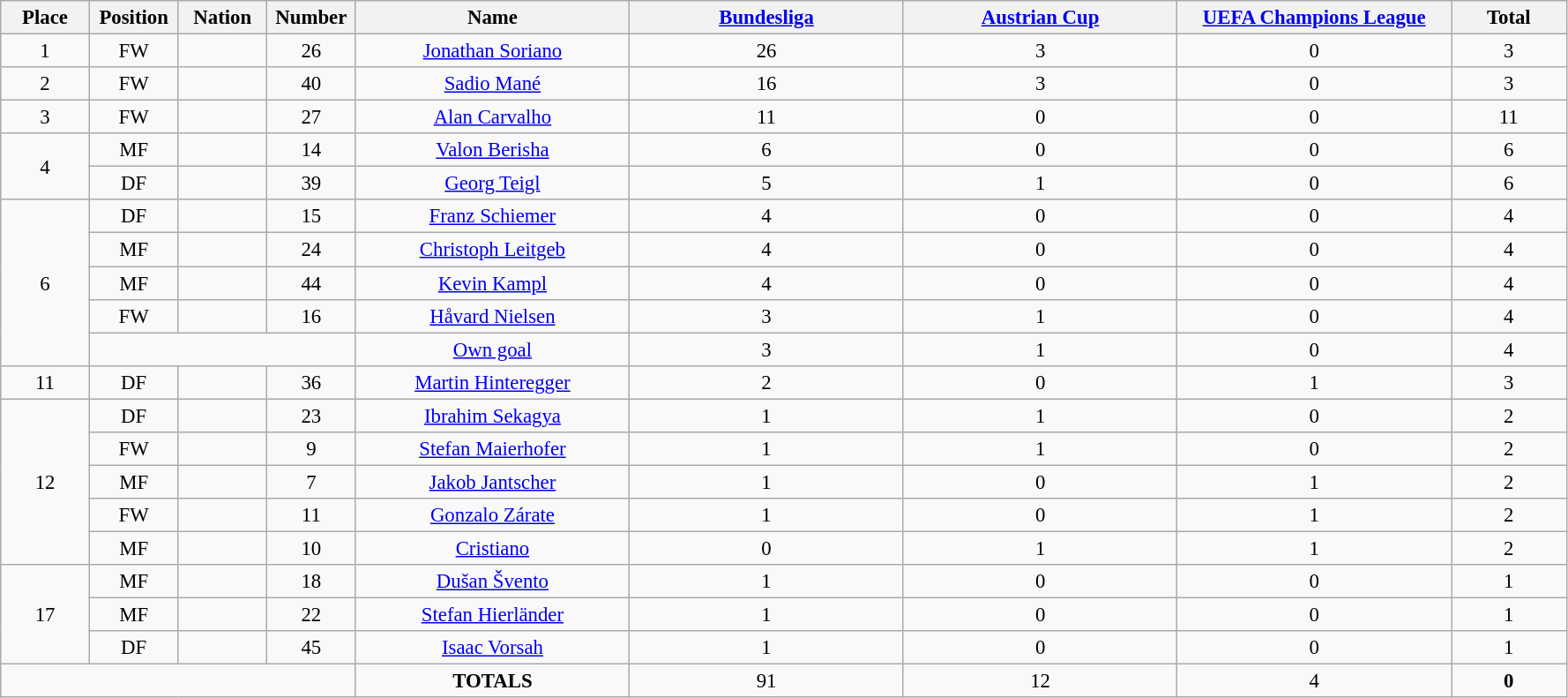<table class="wikitable" style="font-size: 95%; text-align: center;">
<tr>
<th width=60>Place</th>
<th width=60>Position</th>
<th width=60>Nation</th>
<th width=60>Number</th>
<th width=200>Name</th>
<th width=200><a href='#'>Bundesliga</a></th>
<th width=200><a href='#'>Austrian Cup</a></th>
<th width=200><a href='#'>UEFA Champions League</a></th>
<th width=80><strong>Total</strong></th>
</tr>
<tr>
<td>1</td>
<td>FW</td>
<td></td>
<td>26</td>
<td><a href='#'>Jonathan Soriano</a></td>
<td>26</td>
<td>3</td>
<td>0</td>
<td>3</td>
</tr>
<tr>
<td>2</td>
<td>FW</td>
<td></td>
<td>40</td>
<td><a href='#'>Sadio Mané</a></td>
<td>16</td>
<td>3</td>
<td>0</td>
<td>3</td>
</tr>
<tr>
<td>3</td>
<td>FW</td>
<td></td>
<td>27</td>
<td><a href='#'>Alan Carvalho</a></td>
<td>11</td>
<td>0</td>
<td>0</td>
<td>11</td>
</tr>
<tr>
<td rowspan="2">4</td>
<td>MF</td>
<td></td>
<td>14</td>
<td><a href='#'>Valon Berisha</a></td>
<td>6</td>
<td>0</td>
<td>0</td>
<td>6</td>
</tr>
<tr>
<td>DF</td>
<td></td>
<td>39</td>
<td><a href='#'>Georg Teigl</a></td>
<td>5</td>
<td>1</td>
<td>0</td>
<td>6</td>
</tr>
<tr>
<td rowspan="5">6</td>
<td>DF</td>
<td></td>
<td>15</td>
<td><a href='#'>Franz Schiemer</a></td>
<td>4</td>
<td>0</td>
<td>0</td>
<td>4</td>
</tr>
<tr>
<td>MF</td>
<td></td>
<td>24</td>
<td><a href='#'>Christoph Leitgeb</a></td>
<td>4</td>
<td>0</td>
<td>0</td>
<td>4</td>
</tr>
<tr>
<td>MF</td>
<td></td>
<td>44</td>
<td><a href='#'>Kevin Kampl</a></td>
<td>4</td>
<td>0</td>
<td>0</td>
<td>4</td>
</tr>
<tr>
<td>FW</td>
<td></td>
<td>16</td>
<td><a href='#'>Håvard Nielsen</a></td>
<td>3</td>
<td>1</td>
<td>0</td>
<td>4</td>
</tr>
<tr>
<td colspan="3"></td>
<td><a href='#'>Own goal</a></td>
<td>3</td>
<td>1</td>
<td>0</td>
<td>4</td>
</tr>
<tr>
<td>11</td>
<td>DF</td>
<td></td>
<td>36</td>
<td><a href='#'>Martin Hinteregger</a></td>
<td>2</td>
<td>0</td>
<td>1</td>
<td>3</td>
</tr>
<tr>
<td rowspan="5">12</td>
<td>DF</td>
<td></td>
<td>23</td>
<td><a href='#'>Ibrahim Sekagya</a></td>
<td>1</td>
<td>1</td>
<td>0</td>
<td>2</td>
</tr>
<tr>
<td>FW</td>
<td></td>
<td>9</td>
<td><a href='#'>Stefan Maierhofer</a></td>
<td>1</td>
<td>1</td>
<td>0</td>
<td>2</td>
</tr>
<tr>
<td>MF</td>
<td></td>
<td>7</td>
<td><a href='#'>Jakob Jantscher</a></td>
<td>1</td>
<td>0</td>
<td>1</td>
<td>2</td>
</tr>
<tr>
<td>FW</td>
<td></td>
<td>11</td>
<td><a href='#'>Gonzalo Zárate</a></td>
<td>1</td>
<td>0</td>
<td>1</td>
<td>2</td>
</tr>
<tr>
<td>MF</td>
<td></td>
<td>10</td>
<td><a href='#'>Cristiano</a></td>
<td>0</td>
<td>1</td>
<td>1</td>
<td>2</td>
</tr>
<tr>
<td rowspan="3">17</td>
<td>MF</td>
<td></td>
<td>18</td>
<td><a href='#'>Dušan Švento</a></td>
<td>1</td>
<td>0</td>
<td>0</td>
<td>1</td>
</tr>
<tr>
<td>MF</td>
<td></td>
<td>22</td>
<td><a href='#'>Stefan Hierländer</a></td>
<td>1</td>
<td>0</td>
<td>0</td>
<td>1</td>
</tr>
<tr>
<td>DF</td>
<td></td>
<td>45</td>
<td><a href='#'>Isaac Vorsah</a></td>
<td>1</td>
<td>0</td>
<td>0</td>
<td>1</td>
</tr>
<tr>
<td colspan="4"></td>
<td><strong>TOTALS</strong></td>
<td>91</td>
<td>12</td>
<td>4</td>
<td><strong>0</strong></td>
</tr>
</table>
